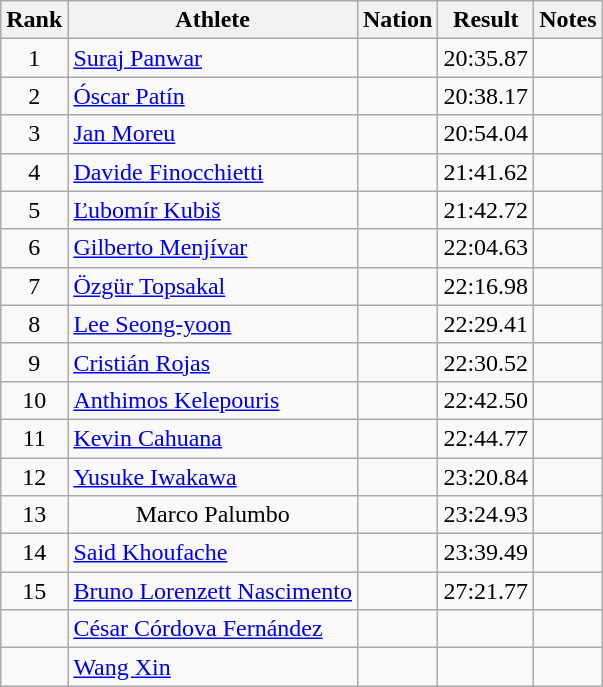<table class="wikitable sortable" style="text-align:center">
<tr>
<th>Rank</th>
<th>Athlete</th>
<th>Nation</th>
<th>Result</th>
<th>Notes</th>
</tr>
<tr>
<td>1</td>
<td align=left><a href='#'>Suraj Panwar</a></td>
<td align=left></td>
<td>20:35.87</td>
<td></td>
</tr>
<tr>
<td>2</td>
<td align=left><a href='#'>Óscar Patín</a></td>
<td align=left></td>
<td>20:38.17</td>
<td></td>
</tr>
<tr>
<td>3</td>
<td align=left><a href='#'>Jan Moreu</a></td>
<td align=left></td>
<td>20:54.04</td>
<td></td>
</tr>
<tr>
<td>4</td>
<td align=left><a href='#'>Davide Finocchietti</a></td>
<td align=left></td>
<td>21:41.62</td>
<td></td>
</tr>
<tr>
<td>5</td>
<td align=left><a href='#'>Ľubomír Kubiš</a></td>
<td align=left></td>
<td>21:42.72</td>
<td></td>
</tr>
<tr>
<td>6</td>
<td align=left><a href='#'>Gilberto Menjívar</a></td>
<td align=left></td>
<td>22:04.63</td>
<td></td>
</tr>
<tr>
<td>7</td>
<td align=left><a href='#'>Özgür Topsakal</a></td>
<td align=left></td>
<td>22:16.98</td>
<td></td>
</tr>
<tr>
<td>8</td>
<td align=left><a href='#'>Lee Seong-yoon</a></td>
<td align=left></td>
<td>22:29.41</td>
<td></td>
</tr>
<tr>
<td>9</td>
<td align=left><a href='#'>Cristián Rojas</a></td>
<td align=left></td>
<td>22:30.52</td>
<td></td>
</tr>
<tr>
<td>10</td>
<td align=left><a href='#'>Anthimos Kelepouris</a></td>
<td align=left></td>
<td>22:42.50</td>
<td></td>
</tr>
<tr>
<td>11</td>
<td align=left><a href='#'>Kevin Cahuana</a></td>
<td align=left></td>
<td>22:44.77</td>
<td></td>
</tr>
<tr>
<td>12</td>
<td align=left><a href='#'>Yusuke Iwakawa</a></td>
<td align=left></td>
<td>23:20.84</td>
<td></td>
</tr>
<tr>
<td>13</td>
<td>Marco Palumbo</td>
<td></td>
<td>23:24.93</td>
<td></td>
</tr>
<tr>
<td>14</td>
<td align="left"><a href='#'>Said Khoufache</a></td>
<td align="left"></td>
<td>23:39.49</td>
<td></td>
</tr>
<tr>
<td>15</td>
<td align="left"><a href='#'>Bruno Lorenzett Nascimento</a></td>
<td align="left"></td>
<td>27:21.77</td>
<td></td>
</tr>
<tr>
<td></td>
<td align=left><a href='#'>César Córdova Fernández</a></td>
<td align=left></td>
<td></td>
<td></td>
</tr>
<tr>
<td></td>
<td align=left><a href='#'>Wang Xin</a></td>
<td align=left></td>
<td></td>
<td></td>
</tr>
</table>
